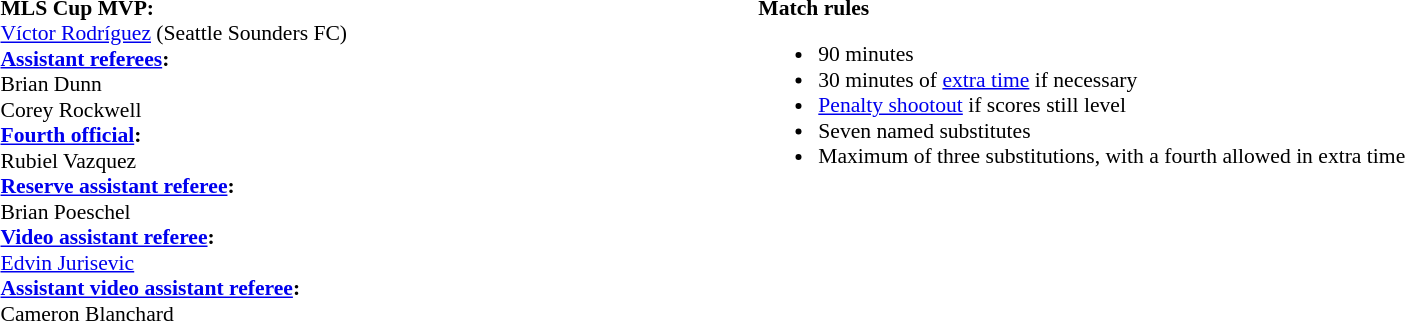<table width=100% style="font-size:90%">
<tr>
<td><br><strong>MLS Cup MVP:</strong>
<br><a href='#'>Víctor Rodríguez</a> (Seattle Sounders FC)<br><strong><a href='#'>Assistant referees</a>:</strong>
<br>Brian Dunn
<br>Corey Rockwell
<br><strong><a href='#'>Fourth official</a>:</strong>
<br>Rubiel Vazquez
<br><strong><a href='#'>Reserve assistant referee</a>:</strong>
<br>Brian Poeschel
<br><strong><a href='#'>Video assistant referee</a>:</strong>
<br><a href='#'>Edvin Jurisevic</a>
<br><strong><a href='#'>Assistant video assistant referee</a>:</strong>
<br>Cameron Blanchard</td>
<td style="width:60%; vertical-align:top;"><br><strong>Match rules</strong><ul><li>90 minutes</li><li>30 minutes of <a href='#'>extra time</a> if necessary</li><li><a href='#'>Penalty shootout</a> if scores still level</li><li>Seven named substitutes</li><li>Maximum of three substitutions, with a fourth allowed in extra time</li></ul></td>
</tr>
</table>
